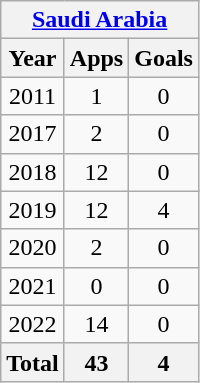<table class="wikitable" style="text-align:center">
<tr>
<th colspan=3><a href='#'>Saudi Arabia</a></th>
</tr>
<tr>
<th>Year</th>
<th>Apps</th>
<th>Goals</th>
</tr>
<tr>
<td>2011</td>
<td>1</td>
<td>0</td>
</tr>
<tr>
<td>2017</td>
<td>2</td>
<td>0</td>
</tr>
<tr>
<td>2018</td>
<td>12</td>
<td>0</td>
</tr>
<tr>
<td>2019</td>
<td>12</td>
<td>4</td>
</tr>
<tr>
<td>2020</td>
<td>2</td>
<td>0</td>
</tr>
<tr>
<td>2021</td>
<td>0</td>
<td>0</td>
</tr>
<tr>
<td>2022</td>
<td>14</td>
<td>0</td>
</tr>
<tr>
<th>Total</th>
<th>43</th>
<th>4</th>
</tr>
</table>
